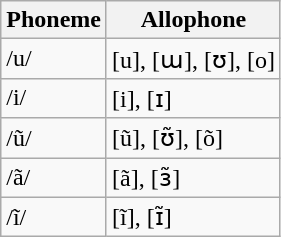<table class="wikitable">
<tr>
<th>Phoneme</th>
<th>Allophone</th>
</tr>
<tr>
<td>/u/</td>
<td>[u], [ɯ], [ʊ], [o]</td>
</tr>
<tr>
<td>/i/</td>
<td>[i], [ɪ]</td>
</tr>
<tr>
<td>/ũ/</td>
<td>[ũ], [ʊ̃], [õ]</td>
</tr>
<tr>
<td>/ã/</td>
<td>[ã], [ɜ̃]</td>
</tr>
<tr>
<td>/ĩ/</td>
<td>[ĩ], [ɪ̃]</td>
</tr>
</table>
